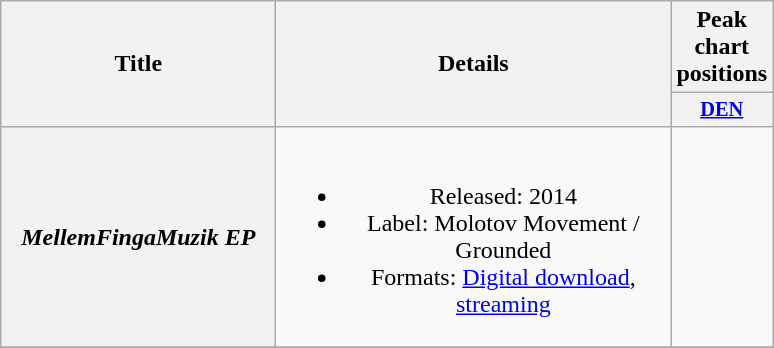<table class="wikitable plainrowheaders" style="text-align:center;" border="1">
<tr>
<th scope="col" rowspan="2" style="width:11em;">Title</th>
<th scope="col" rowspan="2" style="width:16em;">Details</th>
<th scope="col" colspan="1">Peak chart positions</th>
</tr>
<tr>
<th scope="col" style="width:3em;font-size:85%;"><a href='#'>DEN</a><br></th>
</tr>
<tr>
<th scope="row"><em>MellemFingaMuzik EP</em></th>
<td><br><ul><li>Released: 2014</li><li>Label: Molotov Movement / Grounded</li><li>Formats: <a href='#'>Digital download</a>, <a href='#'>streaming</a></li></ul></td>
<td></td>
</tr>
<tr>
</tr>
</table>
